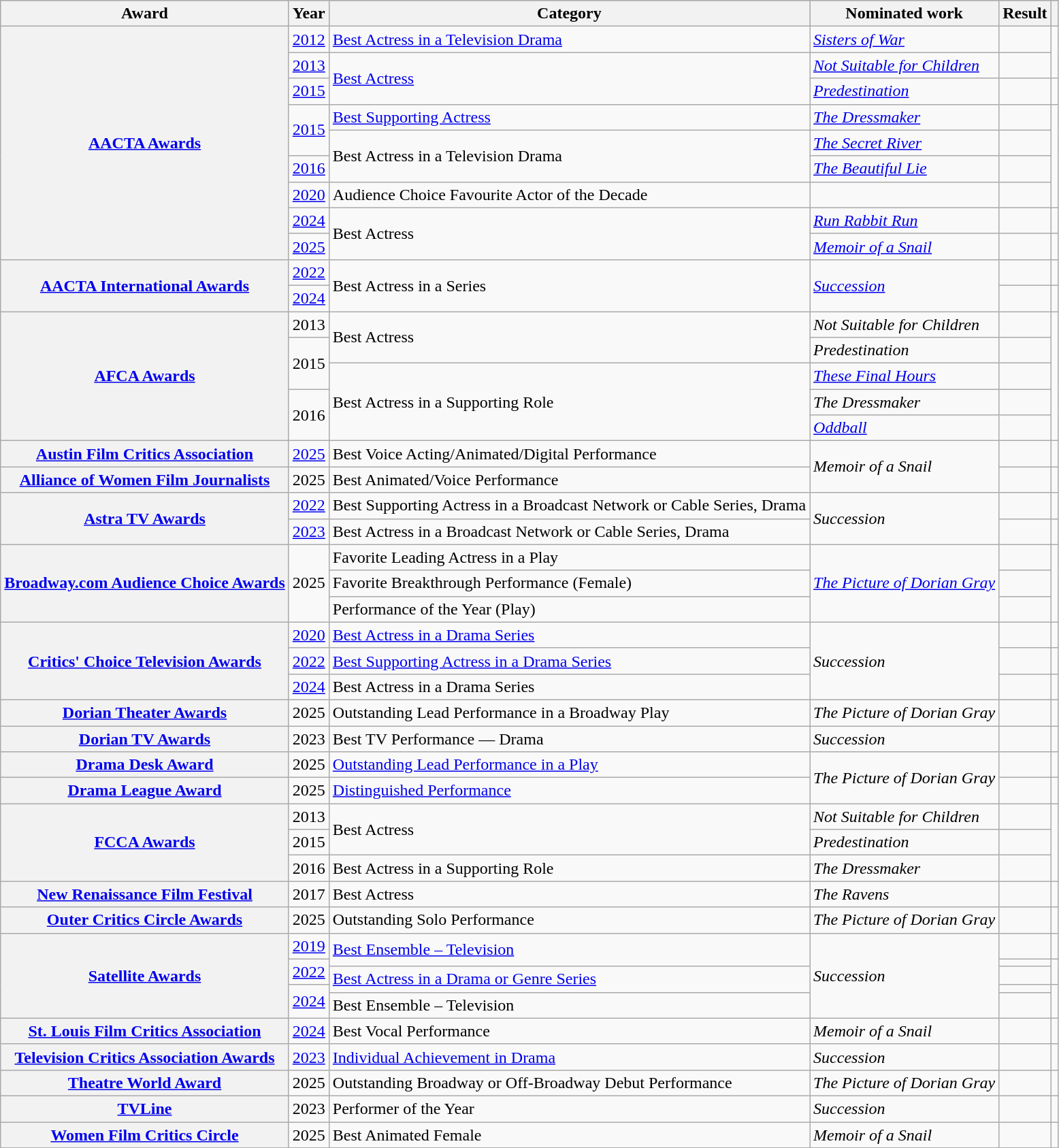<table class="wikitable plainrowheaders sortable">
<tr style="background:#ccc; text-align:center;">
<th scope="col">Award</th>
<th scope="col">Year</th>
<th scope="col">Category</th>
<th scope="col">Nominated work</th>
<th scope="col">Result</th>
<th scope="col" class="unsortable"></th>
</tr>
<tr>
<th scope="row" rowspan=9><a href='#'>AACTA Awards</a></th>
<td style="text-align:center"><a href='#'>2012</a></td>
<td><a href='#'>Best Actress in a Television Drama</a></td>
<td><em><a href='#'>Sisters of War</a></em></td>
<td></td>
<td align="center" rowspan=2></td>
</tr>
<tr>
<td style="text-align:center"><a href='#'>2013</a></td>
<td rowspan=2><a href='#'>Best Actress</a></td>
<td><em><a href='#'>Not Suitable for Children</a></em></td>
<td></td>
</tr>
<tr>
<td style="text-align:center"><a href='#'>2015</a></td>
<td><em><a href='#'>Predestination</a></em></td>
<td></td>
<td align="center"></td>
</tr>
<tr>
<td style="text-align:center" rowspan=2><a href='#'>2015</a></td>
<td><a href='#'>Best Supporting Actress</a></td>
<td><em><a href='#'>The Dressmaker</a></em></td>
<td></td>
<td align="center" rowspan=4></td>
</tr>
<tr>
<td rowspan=2>Best Actress in a Television Drama</td>
<td><em><a href='#'>The Secret River</a></em></td>
<td></td>
</tr>
<tr>
<td style="text-align:center"><a href='#'>2016</a></td>
<td><em><a href='#'>The Beautiful Lie</a></em></td>
<td></td>
</tr>
<tr>
<td style="text-align:center"><a href='#'>2020</a></td>
<td>Audience Choice  Favourite Actor of the Decade</td>
<td></td>
<td></td>
</tr>
<tr>
<td style="text-align:center"><a href='#'>2024</a></td>
<td rowspan=2>Best Actress</td>
<td><em><a href='#'>Run Rabbit Run</a></em></td>
<td></td>
<td align="center"></td>
</tr>
<tr>
<td style="text-align:center"><a href='#'>2025</a></td>
<td><em><a href='#'>Memoir of a Snail</a></em></td>
<td></td>
<td align="center"></td>
</tr>
<tr>
<th scope="row" rowspan=2><a href='#'>AACTA International Awards</a></th>
<td style="text-align:center"><a href='#'>2022</a></td>
<td rowspan=2>Best Actress in a Series</td>
<td rowspan=2><em><a href='#'>Succession</a></em></td>
<td></td>
<td align="center"></td>
</tr>
<tr>
<td style="text-align:center"><a href='#'>2024</a></td>
<td></td>
<td align="center"></td>
</tr>
<tr>
<th scope="row" rowspan=5><a href='#'>AFCA Awards</a></th>
<td style="text-align:center">2013</td>
<td rowspan=2>Best Actress</td>
<td><em>Not Suitable for Children</em></td>
<td></td>
<td align="center" rowspan=5></td>
</tr>
<tr>
<td style="text-align:center" rowspan=2>2015</td>
<td><em>Predestination</em></td>
<td></td>
</tr>
<tr>
<td rowspan=3>Best Actress in a Supporting Role</td>
<td><em><a href='#'>These Final Hours</a></em></td>
<td></td>
</tr>
<tr>
<td style="text-align:center" rowspan=2>2016</td>
<td><em>The Dressmaker</em></td>
<td></td>
</tr>
<tr>
<td><em><a href='#'>Oddball</a></em></td>
<td></td>
</tr>
<tr>
<th scope="row"><a href='#'>Austin Film Critics Association</a></th>
<td align="center"><a href='#'>2025</a></td>
<td>Best Voice Acting/Animated/Digital Performance</td>
<td rowspan=2><em>Memoir of a Snail</em></td>
<td></td>
<td align="center"></td>
</tr>
<tr>
<th scope="row"><a href='#'>Alliance of Women Film Journalists</a></th>
<td align="center">2025</td>
<td>Best Animated/Voice Performance</td>
<td></td>
<td align="center"></td>
</tr>
<tr>
<th scope="row" rowspan=2><a href='#'>Astra TV Awards</a></th>
<td align="center"><a href='#'>2022</a></td>
<td>Best Supporting Actress in a Broadcast Network or Cable Series, Drama</td>
<td rowspan=2><em>Succession</em></td>
<td></td>
<td align="center"></td>
</tr>
<tr>
<td align="center"><a href='#'>2023</a></td>
<td>Best Actress in a Broadcast Network or Cable Series, Drama</td>
<td></td>
<td align="center"></td>
</tr>
<tr>
<th scope="row" rowspan=3><a href='#'>Broadway.com Audience Choice Awards</a></th>
<td align="center" rowspan=3>2025</td>
<td>Favorite Leading Actress in a Play</td>
<td rowspan=3><em><a href='#'>The Picture of Dorian Gray</a></em></td>
<td></td>
<td rowspan=3 align="center"></td>
</tr>
<tr>
<td>Favorite Breakthrough Performance (Female)</td>
<td></td>
</tr>
<tr>
<td>Performance of the Year (Play)</td>
<td></td>
</tr>
<tr>
<th scope="row" rowspan=3><a href='#'>Critics' Choice Television Awards</a></th>
<td style="text-align:center"><a href='#'>2020</a></td>
<td><a href='#'>Best Actress in a Drama Series</a></td>
<td rowspan=3><em>Succession</em></td>
<td></td>
<td align="center"></td>
</tr>
<tr>
<td style="text-align:center"><a href='#'>2022</a></td>
<td><a href='#'>Best Supporting Actress in a Drama Series</a></td>
<td></td>
<td align="center"></td>
</tr>
<tr>
<td style="text-align:center"><a href='#'>2024</a></td>
<td>Best Actress in a Drama Series</td>
<td></td>
<td align="center"></td>
</tr>
<tr>
<th scope="row"><a href='#'>Dorian Theater Awards</a></th>
<td style="text-align:center">2025</td>
<td>Outstanding Lead Performance in a Broadway Play</td>
<td><em>The Picture of Dorian Gray</em></td>
<td></td>
<td align="center"></td>
</tr>
<tr>
<th scope="row"><a href='#'>Dorian TV Awards</a></th>
<td style="text-align:center">2023</td>
<td>Best TV Performance — Drama</td>
<td><em>Succession</em></td>
<td></td>
<td align="center"></td>
</tr>
<tr>
<th scope="row"><a href='#'>Drama Desk Award</a></th>
<td style="text-align:center">2025</td>
<td><a href='#'>Outstanding Lead Performance in a Play</a></td>
<td rowspan=2><em>The Picture of Dorian Gray</em></td>
<td></td>
<td align="center"></td>
</tr>
<tr>
<th scope="row"><a href='#'>Drama League Award</a></th>
<td style="text-align:center">2025</td>
<td><a href='#'>Distinguished Performance</a></td>
<td></td>
<td align="center"></td>
</tr>
<tr>
<th scope="row" rowspan=3><a href='#'>FCCA Awards</a></th>
<td style="text-align:center">2013</td>
<td rowspan=2>Best Actress</td>
<td><em>Not Suitable for Children</em></td>
<td></td>
<td align="center" rowspan=3></td>
</tr>
<tr>
<td style="text-align:center">2015</td>
<td><em>Predestination</em></td>
<td></td>
</tr>
<tr>
<td style="text-align:center">2016</td>
<td>Best Actress in a Supporting Role</td>
<td><em>The Dressmaker</em></td>
<td></td>
</tr>
<tr>
<th scope="row"><a href='#'>New Renaissance Film Festival</a></th>
<td style="text-align:center">2017</td>
<td>Best Actress</td>
<td><em>The Ravens</em></td>
<td></td>
<td align="center"></td>
</tr>
<tr>
<th scope="row"><a href='#'>Outer Critics Circle Awards</a></th>
<td style="text-align:center">2025</td>
<td>Outstanding Solo Performance</td>
<td><em>The Picture of Dorian Gray</em></td>
<td></td>
<td align="center"></td>
</tr>
<tr>
<th scope="row" rowspan=5><a href='#'>Satellite Awards</a></th>
<td style="text-align:center"><a href='#'>2019</a></td>
<td rowspan=2><a href='#'>Best Ensemble – Television</a></td>
<td rowspan=5><em>Succession</em></td>
<td></td>
<td align="center"></td>
</tr>
<tr>
<td style="text-align:center" rowspan="2"><a href='#'>2022</a></td>
<td></td>
<td rowspan="2" align="center"></td>
</tr>
<tr>
<td rowspan=2><a href='#'>Best Actress in a Drama or Genre Series</a></td>
<td></td>
</tr>
<tr>
<td style="text-align:center" rowspan="2"><a href='#'>2024</a></td>
<td></td>
<td rowspan="2" align="center"></td>
</tr>
<tr>
<td>Best Ensemble – Television</td>
<td></td>
</tr>
<tr>
<th scope="row"><a href='#'>St. Louis Film Critics Association</a></th>
<td align="center"><a href='#'>2024</a></td>
<td>Best Vocal Performance</td>
<td><em>Memoir of a Snail</em></td>
<td></td>
<td align="center"></td>
</tr>
<tr>
<th scope="row"><a href='#'>Television Critics Association Awards</a></th>
<td align="center"><a href='#'>2023</a></td>
<td><a href='#'>Individual Achievement in Drama</a></td>
<td><em>Succession</em></td>
<td></td>
<td align="center"></td>
</tr>
<tr>
<th scope="row"><a href='#'>Theatre World Award</a></th>
<td style="text-align:center">2025</td>
<td>Outstanding Broadway or Off-Broadway Debut Performance</td>
<td><em>The Picture of Dorian Gray</em></td>
<td></td>
<td align="center"></td>
</tr>
<tr>
<th scope="row"><a href='#'>TVLine</a></th>
<td align="center">2023</td>
<td>Performer of the Year</td>
<td><em>Succession</em></td>
<td></td>
<td align="center"></td>
</tr>
<tr>
<th scope="row"><a href='#'>Women Film Critics Circle</a></th>
<td align="center">2025</td>
<td>Best Animated Female</td>
<td><em>Memoir of a Snail</em></td>
<td></td>
<td align="center"></td>
</tr>
</table>
